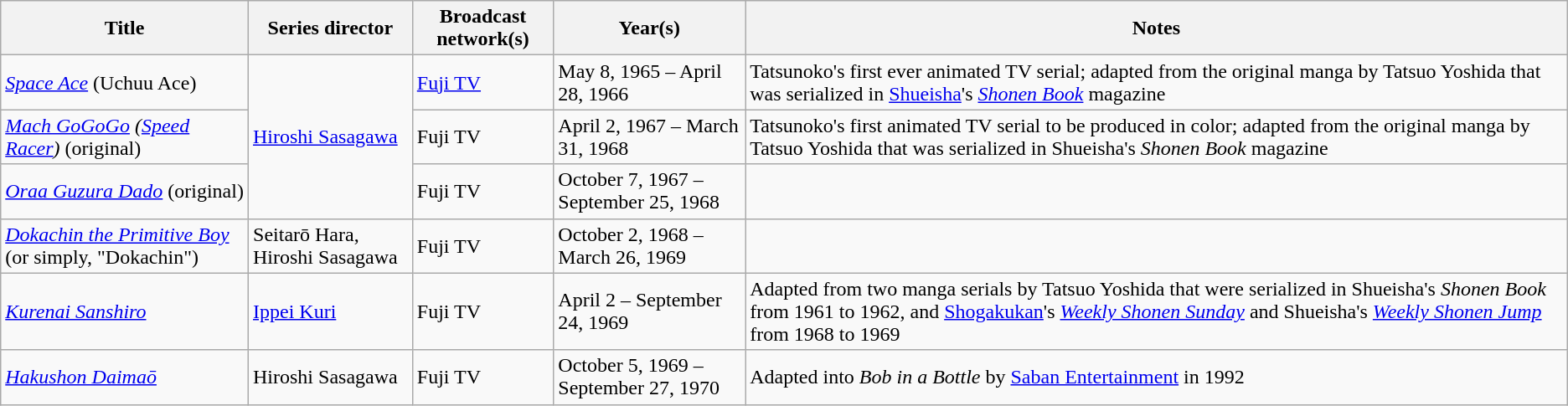<table class="wikitable sortable">
<tr>
<th>Title</th>
<th>Series director</th>
<th>Broadcast network(s)</th>
<th>Year(s)</th>
<th>Notes</th>
</tr>
<tr>
<td><em><a href='#'>Space Ace</a></em> (Uchuu Ace)</td>
<td rowspan="3"><a href='#'>Hiroshi Sasagawa</a></td>
<td><a href='#'>Fuji TV</a></td>
<td>May 8, 1965 – April 28, 1966</td>
<td>Tatsunoko's first ever animated TV serial; adapted from the original manga by Tatsuo Yoshida that was serialized in <a href='#'>Shueisha</a>'s <em><a href='#'>Shonen Book</a></em> magazine</td>
</tr>
<tr>
<td><em><a href='#'>Mach GoGoGo</a> (<a href='#'>Speed Racer</a>)</em> (original)</td>
<td>Fuji TV</td>
<td>April 2, 1967 – March 31, 1968</td>
<td>Tatsunoko's first animated TV serial to be produced in color; adapted from the original manga by Tatsuo Yoshida that was serialized in Shueisha's <em>Shonen Book</em> magazine</td>
</tr>
<tr>
<td><em><a href='#'>Oraa Guzura Dado</a></em> (original)</td>
<td>Fuji TV</td>
<td>October 7, 1967 – September 25, 1968</td>
<td></td>
</tr>
<tr>
<td><em><a href='#'>Dokachin the Primitive Boy</a></em> (or simply, "Dokachin")</td>
<td>Seitarō Hara, Hiroshi Sasagawa</td>
<td>Fuji TV</td>
<td>October 2, 1968 – March 26, 1969</td>
<td></td>
</tr>
<tr>
<td><em><a href='#'>Kurenai Sanshiro</a></em></td>
<td><a href='#'>Ippei Kuri</a></td>
<td>Fuji TV</td>
<td>April 2 – September 24, 1969</td>
<td>Adapted from two manga serials by Tatsuo Yoshida that were serialized in Shueisha's <em>Shonen Book</em> from 1961 to 1962, and <a href='#'>Shogakukan</a>'s <em><a href='#'>Weekly Shonen Sunday</a></em> and Shueisha's <em><a href='#'>Weekly Shonen Jump</a></em> from 1968 to 1969</td>
</tr>
<tr>
<td><em><a href='#'>Hakushon Daimaō</a></em></td>
<td>Hiroshi Sasagawa</td>
<td>Fuji TV</td>
<td>October 5, 1969 – September 27, 1970</td>
<td>Adapted into <em>Bob in a Bottle</em> by <a href='#'>Saban Entertainment</a> in 1992</td>
</tr>
</table>
